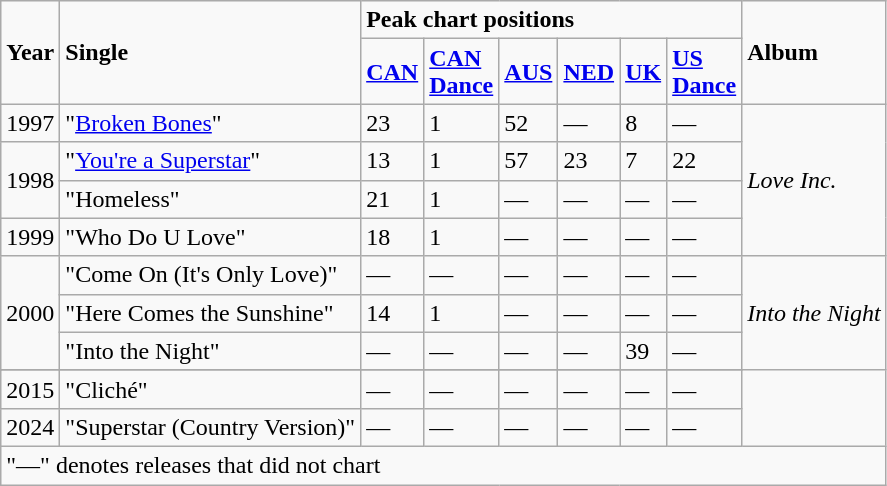<table class="wikitable">
<tr>
<td rowspan="2"><strong>Year</strong></td>
<td rowspan="2"><strong>Single</strong></td>
<td colspan="6"><strong>Peak chart positions</strong></td>
<td rowspan="2"><strong>Album</strong></td>
</tr>
<tr>
<td><a href='#'><strong>CAN</strong></a></td>
<td><a href='#'><strong>CAN</strong></a><br><a href='#'><strong>Dance</strong></a></td>
<td><a href='#'><strong>AUS</strong></a></td>
<td><a href='#'><strong>NED</strong></a></td>
<td><a href='#'><strong>UK</strong></a></td>
<td><a href='#'><strong>US</strong></a><br><a href='#'><strong>Dance</strong></a></td>
</tr>
<tr>
<td>1997</td>
<td>"<a href='#'>Broken Bones</a>"</td>
<td>23</td>
<td>1</td>
<td>52</td>
<td>—</td>
<td>8</td>
<td>—</td>
<td rowspan="4"><em>Love Inc.</em></td>
</tr>
<tr>
<td rowspan="2">1998</td>
<td>"<a href='#'>You're a Superstar</a>"</td>
<td>13</td>
<td>1</td>
<td>57</td>
<td>23</td>
<td>7</td>
<td>22</td>
</tr>
<tr>
<td>"Homeless"</td>
<td>21</td>
<td>1</td>
<td>—</td>
<td>—</td>
<td>—</td>
<td>—</td>
</tr>
<tr>
<td>1999</td>
<td>"Who Do U Love"</td>
<td>18</td>
<td>1</td>
<td>—</td>
<td>—</td>
<td>—</td>
<td>—</td>
</tr>
<tr>
<td rowspan="3">2000</td>
<td>"Come On (It's Only Love)"</td>
<td>—</td>
<td>—</td>
<td>—</td>
<td>—</td>
<td>—</td>
<td>—</td>
<td rowspan="3"><em>Into the Night</em></td>
</tr>
<tr>
<td>"Here Comes the Sunshine"</td>
<td>14</td>
<td>1</td>
<td>—</td>
<td>—</td>
<td>—</td>
<td>—</td>
</tr>
<tr>
<td>"Into the Night"</td>
<td>—</td>
<td>—</td>
<td>—</td>
<td>—</td>
<td>39</td>
<td>—</td>
</tr>
<tr>
</tr>
<tr>
<td>2015</td>
<td>"Cliché"</td>
<td>—</td>
<td>—</td>
<td>—</td>
<td>—</td>
<td>—</td>
<td>—</td>
</tr>
<tr>
<td>2024</td>
<td>"Superstar (Country Version)"</td>
<td>—</td>
<td>—</td>
<td>—</td>
<td>—</td>
<td>—</td>
<td>—</td>
</tr>
<tr>
<td colspan="9">"—" denotes releases that did not chart</td>
</tr>
</table>
